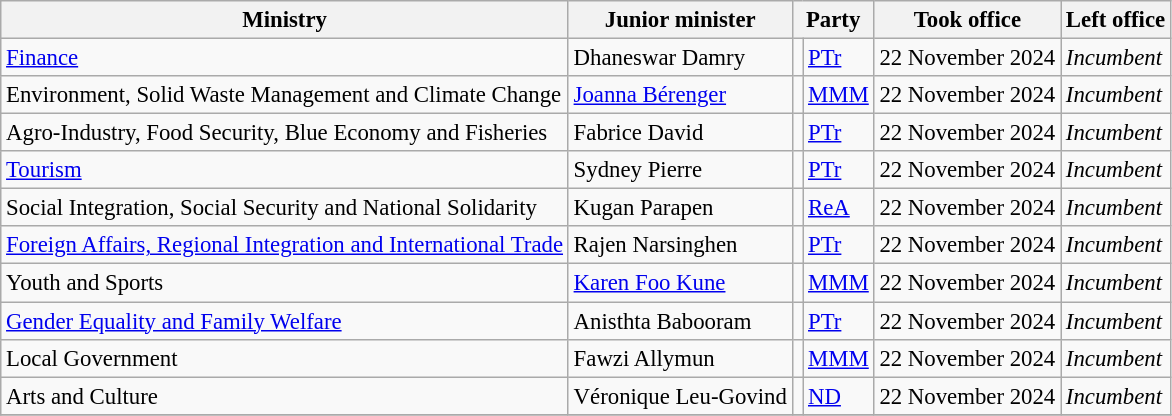<table class="wikitable"  style="font-size:95%;">
<tr>
<th>Ministry</th>
<th>Junior minister</th>
<th colspan=2>Party</th>
<th>Took office</th>
<th>Left office</th>
</tr>
<tr>
<td><a href='#'>Finance</a></td>
<td>Dhaneswar Damry</td>
<td bgcolor=></td>
<td><a href='#'>PTr</a></td>
<td>22 November 2024</td>
<td><em>Incumbent</em></td>
</tr>
<tr>
<td>Environment, Solid Waste Management and Climate Change</td>
<td><a href='#'>Joanna Bérenger</a></td>
<td bgcolor=></td>
<td><a href='#'>MMM</a></td>
<td>22 November 2024</td>
<td><em>Incumbent</em></td>
</tr>
<tr>
<td>Agro-Industry, Food Security, Blue Economy and Fisheries</td>
<td>Fabrice David</td>
<td bgcolor=></td>
<td><a href='#'>PTr</a></td>
<td>22 November 2024</td>
<td><em>Incumbent</em></td>
</tr>
<tr>
<td><a href='#'>Tourism</a></td>
<td>Sydney Pierre</td>
<td bgcolor=></td>
<td><a href='#'>PTr</a></td>
<td>22 November 2024</td>
<td><em>Incumbent</em></td>
</tr>
<tr>
<td>Social Integration, Social Security and National Solidarity</td>
<td>Kugan Parapen</td>
<td bgcolor=></td>
<td><a href='#'>ReA</a></td>
<td>22 November 2024</td>
<td><em>Incumbent</em></td>
</tr>
<tr>
<td><a href='#'>Foreign Affairs, Regional Integration and International Trade</a></td>
<td>Rajen Narsinghen</td>
<td bgcolor=></td>
<td><a href='#'>PTr</a></td>
<td>22 November 2024</td>
<td><em>Incumbent</em></td>
</tr>
<tr>
<td>Youth and Sports</td>
<td><a href='#'>Karen Foo Kune</a></td>
<td bgcolor=></td>
<td><a href='#'>MMM</a></td>
<td>22 November 2024</td>
<td><em>Incumbent</em></td>
</tr>
<tr>
<td><a href='#'>Gender Equality and Family Welfare</a></td>
<td>Anisthta Babooram</td>
<td bgcolor=></td>
<td><a href='#'>PTr</a></td>
<td>22 November 2024</td>
<td><em>Incumbent</em></td>
</tr>
<tr>
<td>Local Government</td>
<td>Fawzi Allymun</td>
<td bgcolor=></td>
<td><a href='#'>MMM</a></td>
<td>22 November 2024</td>
<td><em>Incumbent</em></td>
</tr>
<tr>
<td>Arts and Culture</td>
<td>Véronique Leu-Govind</td>
<td bgcolor=></td>
<td><a href='#'>ND</a></td>
<td>22 November 2024</td>
<td><em>Incumbent</em></td>
</tr>
<tr>
</tr>
</table>
